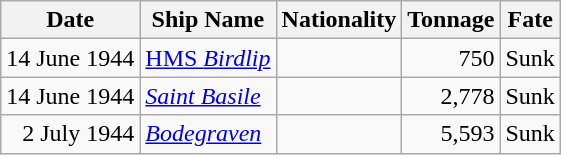<table class="wikitable sortable">
<tr>
<th>Date</th>
<th>Ship Name</th>
<th>Nationality</th>
<th>Tonnage</th>
<th>Fate</th>
</tr>
<tr>
<td align="right">14 June 1944</td>
<td align="left"><a href='#'>HMS <em>Birdlip</em></a></td>
<td align="left"></td>
<td align="right">750</td>
<td align="left">Sunk</td>
</tr>
<tr>
<td align="right">14 June 1944</td>
<td align="left"><a href='#'><em>Saint Basile</em></a></td>
<td align="left"></td>
<td align="right">2,778</td>
<td align="left">Sunk</td>
</tr>
<tr>
<td align="right">2 July 1944</td>
<td align="left"><a href='#'><em>Bodegraven</em></a></td>
<td align="left"></td>
<td align="right">5,593</td>
<td align="left">Sunk</td>
</tr>
</table>
